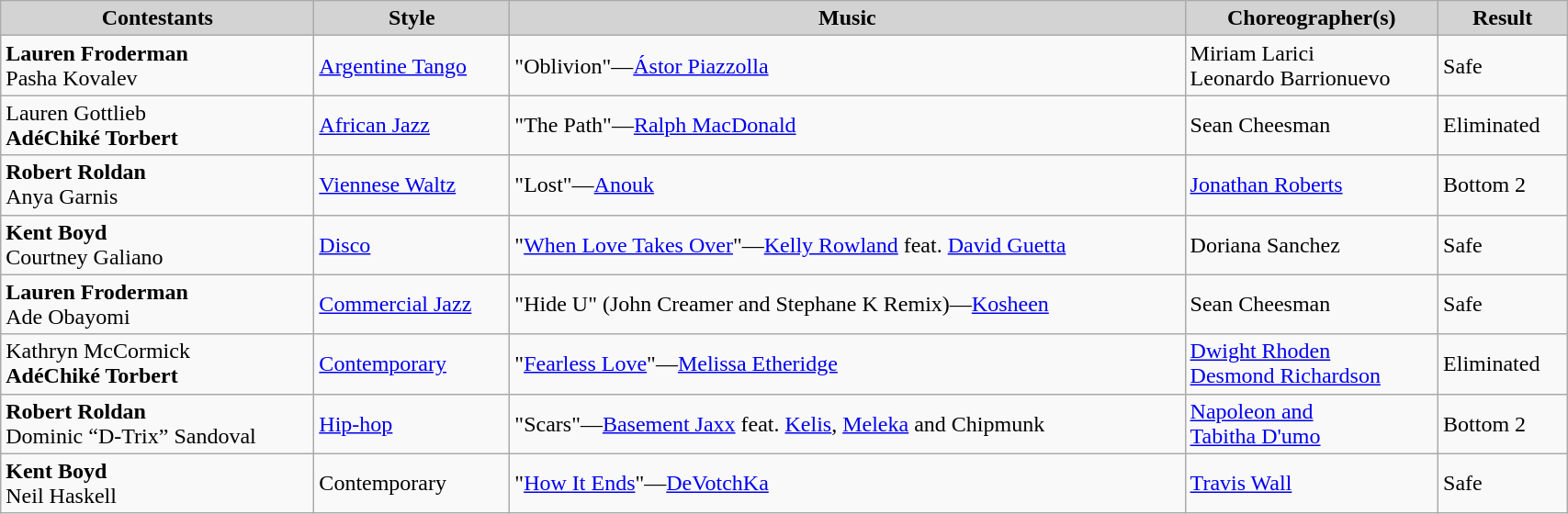<table class="wikitable" style="width:90%;">
<tr style="background:lightgrey; text-align:center;">
<td><strong>Contestants</strong></td>
<td><strong>Style</strong></td>
<td><strong>Music</strong></td>
<td><strong>Choreographer(s)</strong></td>
<td><strong>Result</strong></td>
</tr>
<tr>
<td><strong>Lauren Froderman</strong><br>Pasha Kovalev</td>
<td><a href='#'>Argentine Tango</a></td>
<td>"Oblivion"—<a href='#'>Ástor Piazzolla</a></td>
<td>Miriam Larici<br>Leonardo Barrionuevo</td>
<td>Safe</td>
</tr>
<tr>
<td>Lauren Gottlieb<br><strong>AdéChiké Torbert</strong></td>
<td><a href='#'>African Jazz</a></td>
<td>"The Path"—<a href='#'>Ralph MacDonald</a></td>
<td>Sean Cheesman</td>
<td>Eliminated</td>
</tr>
<tr>
<td><strong>Robert Roldan</strong><br>Anya Garnis</td>
<td><a href='#'>Viennese Waltz</a></td>
<td>"Lost"—<a href='#'>Anouk</a></td>
<td><a href='#'>Jonathan Roberts</a></td>
<td>Bottom 2</td>
</tr>
<tr>
<td><strong>Kent Boyd</strong><br>Courtney Galiano</td>
<td><a href='#'>Disco</a></td>
<td>"<a href='#'>When Love Takes Over</a>"—<a href='#'>Kelly Rowland</a> feat. <a href='#'>David Guetta</a></td>
<td>Doriana Sanchez</td>
<td>Safe</td>
</tr>
<tr>
<td><strong>Lauren Froderman</strong><br>Ade Obayomi</td>
<td><a href='#'>Commercial Jazz</a></td>
<td>"Hide U" (John Creamer and Stephane K Remix)—<a href='#'>Kosheen</a></td>
<td>Sean Cheesman</td>
<td>Safe</td>
</tr>
<tr>
<td>Kathryn McCormick<br><strong>AdéChiké Torbert</strong></td>
<td><a href='#'>Contemporary</a></td>
<td>"<a href='#'>Fearless Love</a>"—<a href='#'>Melissa Etheridge</a></td>
<td><a href='#'>Dwight Rhoden</a><br><a href='#'>Desmond Richardson</a></td>
<td>Eliminated</td>
</tr>
<tr>
<td><strong>Robert Roldan</strong><br>Dominic “D-Trix” Sandoval</td>
<td><a href='#'>Hip-hop</a></td>
<td>"Scars"—<a href='#'>Basement Jaxx</a> feat. <a href='#'>Kelis</a>, <a href='#'>Meleka</a> and Chipmunk</td>
<td><a href='#'>Napoleon and<br>Tabitha D'umo</a></td>
<td>Bottom 2</td>
</tr>
<tr>
<td><strong>Kent Boyd</strong><br>Neil Haskell</td>
<td>Contemporary</td>
<td>"<a href='#'>How It Ends</a>"—<a href='#'>DeVotchKa</a></td>
<td><a href='#'>Travis Wall</a></td>
<td>Safe</td>
</tr>
</table>
